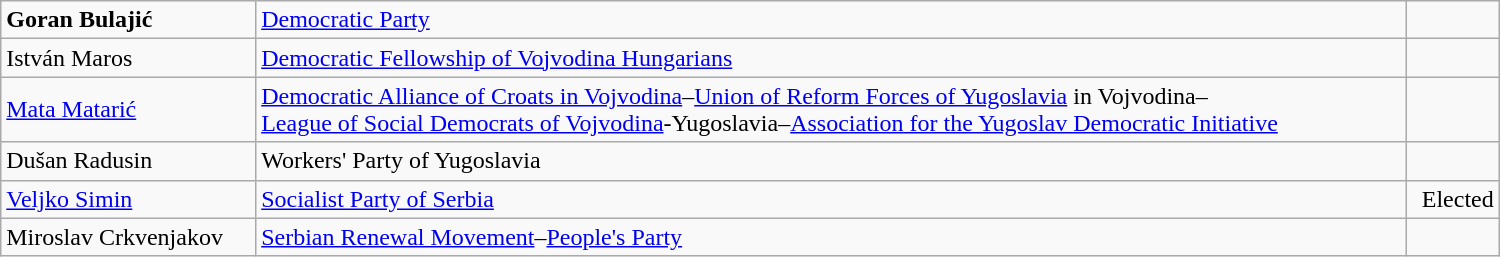<table style="width:1000px;" class="wikitable">
<tr>
<td align="left"><strong>Goran Bulajić</strong></td>
<td align="left"><a href='#'>Democratic Party</a></td>
<td align="right"></td>
</tr>
<tr>
<td align="left">István Maros</td>
<td align="left"><a href='#'>Democratic Fellowship of Vojvodina Hungarians</a></td>
<td align="right"></td>
</tr>
<tr>
<td align="left"><a href='#'>Mata Matarić</a></td>
<td align="left"><a href='#'>Democratic Alliance of Croats in Vojvodina</a>–<a href='#'>Union of Reform Forces of Yugoslavia</a> in Vojvodina–<br><a href='#'>League of Social Democrats of Vojvodina</a>-Yugoslavia–<a href='#'>Association for the Yugoslav Democratic Initiative</a></td>
<td align="right"></td>
</tr>
<tr>
<td align="left">Dušan Radusin</td>
<td align="left">Workers' Party of Yugoslavia</td>
<td align="right"></td>
</tr>
<tr>
<td align="left"><a href='#'>Veljko Simin</a></td>
<td align="left"><a href='#'>Socialist Party of Serbia</a></td>
<td align="right">Elected</td>
</tr>
<tr>
<td align="left">Miroslav Crkvenjakov</td>
<td align="left"><a href='#'>Serbian Renewal Movement</a>–<a href='#'>People's Party</a></td>
<td align="right"></td>
</tr>
</table>
